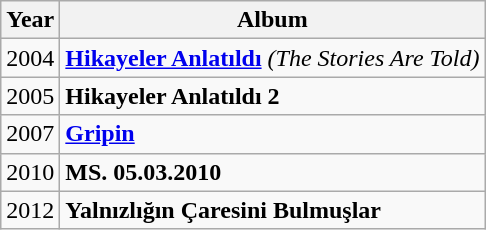<table class='wikitable'>
<tr>
<th>Year</th>
<th>Album</th>
</tr>
<tr>
<td>2004</td>
<td><strong><a href='#'>Hikayeler Anlatıldı</a></strong> <em>(The Stories Are Told)</em></td>
</tr>
<tr>
<td>2005</td>
<td><strong>Hikayeler Anlatıldı 2</strong></td>
</tr>
<tr>
<td>2007</td>
<td><strong><a href='#'>Gripin</a></strong></td>
</tr>
<tr>
<td>2010</td>
<td><strong>MS. 05.03.2010</strong></td>
</tr>
<tr>
<td>2012</td>
<td><strong>Yalnızlığın Çaresini Bulmuşlar</strong></td>
</tr>
</table>
